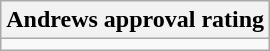<table class="wikitable">
<tr>
<th>Andrews approval rating</th>
</tr>
<tr>
<td></td>
</tr>
</table>
